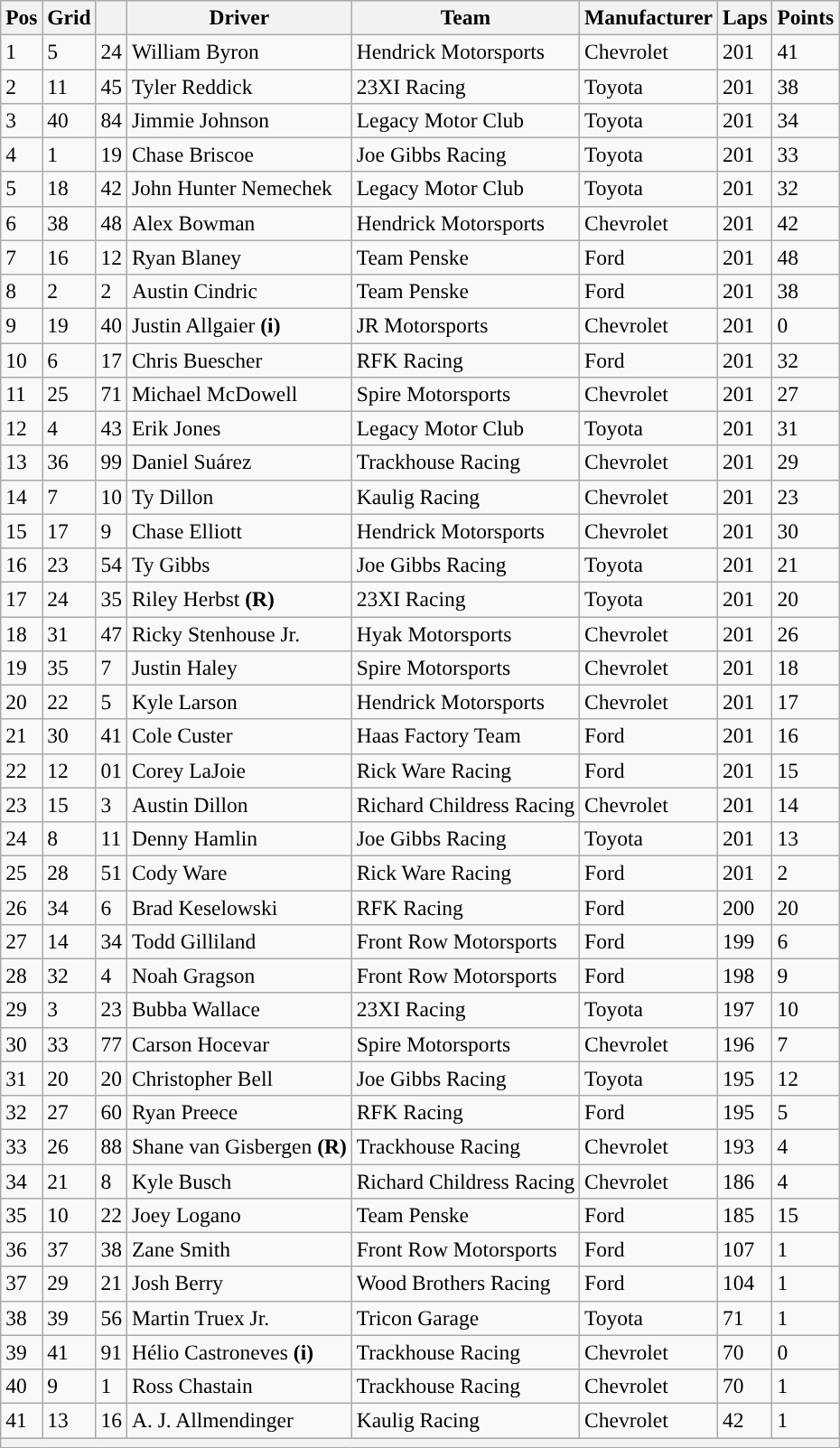<table class="wikitable" style="font-size:98%">
<tr>
<th>Pos</th>
<th>Grid</th>
<th></th>
<th>Driver</th>
<th>Team</th>
<th>Manufacturer</th>
<th>Laps</th>
<th>Points</th>
</tr>
<tr>
<td>1</td>
<td>5</td>
<td>24</td>
<td>William Byron</td>
<td>Hendrick Motorsports</td>
<td>Chevrolet</td>
<td>201</td>
<td>41</td>
</tr>
<tr>
<td>2</td>
<td>11</td>
<td>45</td>
<td>Tyler Reddick</td>
<td>23XI Racing</td>
<td>Toyota</td>
<td>201</td>
<td>38</td>
</tr>
<tr>
<td>3</td>
<td>40</td>
<td>84</td>
<td>Jimmie Johnson</td>
<td>Legacy Motor Club</td>
<td>Toyota</td>
<td>201</td>
<td>34</td>
</tr>
<tr>
<td>4</td>
<td>1</td>
<td>19</td>
<td>Chase Briscoe</td>
<td>Joe Gibbs Racing</td>
<td>Toyota</td>
<td>201</td>
<td>33</td>
</tr>
<tr>
<td>5</td>
<td>18</td>
<td>42</td>
<td>John Hunter Nemechek</td>
<td>Legacy Motor Club</td>
<td>Toyota</td>
<td>201</td>
<td>32</td>
</tr>
<tr>
<td>6</td>
<td>38</td>
<td>48</td>
<td>Alex Bowman</td>
<td>Hendrick Motorsports</td>
<td>Chevrolet</td>
<td>201</td>
<td>42</td>
</tr>
<tr>
<td>7</td>
<td>16</td>
<td>12</td>
<td>Ryan Blaney</td>
<td>Team Penske</td>
<td>Ford</td>
<td>201</td>
<td>48</td>
</tr>
<tr>
<td>8</td>
<td>2</td>
<td>2</td>
<td>Austin Cindric</td>
<td>Team Penske</td>
<td>Ford</td>
<td>201</td>
<td>38</td>
</tr>
<tr>
<td>9</td>
<td>19</td>
<td>40</td>
<td>Justin Allgaier <strong>(i)</strong></td>
<td>JR Motorsports</td>
<td>Chevrolet</td>
<td>201</td>
<td>0</td>
</tr>
<tr>
<td>10</td>
<td>6</td>
<td>17</td>
<td>Chris Buescher</td>
<td>RFK Racing</td>
<td>Ford</td>
<td>201</td>
<td>32</td>
</tr>
<tr>
<td>11</td>
<td>25</td>
<td>71</td>
<td>Michael McDowell</td>
<td>Spire Motorsports</td>
<td>Chevrolet</td>
<td>201</td>
<td>27</td>
</tr>
<tr>
<td>12</td>
<td>4</td>
<td>43</td>
<td>Erik Jones</td>
<td>Legacy Motor Club</td>
<td>Toyota</td>
<td>201</td>
<td>31</td>
</tr>
<tr>
<td>13</td>
<td>36</td>
<td>99</td>
<td>Daniel Suárez</td>
<td>Trackhouse Racing</td>
<td>Chevrolet</td>
<td>201</td>
<td>29</td>
</tr>
<tr>
<td>14</td>
<td>7</td>
<td>10</td>
<td>Ty Dillon</td>
<td>Kaulig Racing</td>
<td>Chevrolet</td>
<td>201</td>
<td>23</td>
</tr>
<tr>
<td>15</td>
<td>17</td>
<td>9</td>
<td>Chase Elliott</td>
<td>Hendrick Motorsports</td>
<td>Chevrolet</td>
<td>201</td>
<td>30</td>
</tr>
<tr>
<td>16</td>
<td>23</td>
<td>54</td>
<td>Ty Gibbs</td>
<td>Joe Gibbs Racing</td>
<td>Toyota</td>
<td>201</td>
<td>21</td>
</tr>
<tr>
<td>17</td>
<td>24</td>
<td>35</td>
<td>Riley Herbst <strong>(R)</strong></td>
<td>23XI Racing</td>
<td>Toyota</td>
<td>201</td>
<td>20</td>
</tr>
<tr>
<td>18</td>
<td>31</td>
<td>47</td>
<td>Ricky Stenhouse Jr.</td>
<td>Hyak Motorsports</td>
<td>Chevrolet</td>
<td>201</td>
<td>26</td>
</tr>
<tr>
<td>19</td>
<td>35</td>
<td>7</td>
<td>Justin Haley</td>
<td>Spire Motorsports</td>
<td>Chevrolet</td>
<td>201</td>
<td>18</td>
</tr>
<tr>
<td>20</td>
<td>22</td>
<td>5</td>
<td>Kyle Larson</td>
<td>Hendrick Motorsports</td>
<td>Chevrolet</td>
<td>201</td>
<td>17</td>
</tr>
<tr>
<td>21</td>
<td>30</td>
<td>41</td>
<td>Cole Custer</td>
<td>Haas Factory Team</td>
<td>Ford</td>
<td>201</td>
<td>16</td>
</tr>
<tr>
<td>22</td>
<td>12</td>
<td>01</td>
<td>Corey LaJoie</td>
<td>Rick Ware Racing</td>
<td>Ford</td>
<td>201</td>
<td>15</td>
</tr>
<tr>
<td>23</td>
<td>15</td>
<td>3</td>
<td>Austin Dillon</td>
<td>Richard Childress Racing</td>
<td>Chevrolet</td>
<td>201</td>
<td>14</td>
</tr>
<tr>
<td>24</td>
<td>8</td>
<td>11</td>
<td>Denny Hamlin</td>
<td>Joe Gibbs Racing</td>
<td>Toyota</td>
<td>201</td>
<td>13</td>
</tr>
<tr>
<td>25</td>
<td>28</td>
<td>51</td>
<td>Cody Ware</td>
<td>Rick Ware Racing</td>
<td>Ford</td>
<td>201</td>
<td>2</td>
</tr>
<tr>
<td>26</td>
<td>34</td>
<td>6</td>
<td>Brad Keselowski</td>
<td>RFK Racing</td>
<td>Ford</td>
<td>200</td>
<td>20</td>
</tr>
<tr>
<td>27</td>
<td>14</td>
<td>34</td>
<td>Todd Gilliland</td>
<td>Front Row Motorsports</td>
<td>Ford</td>
<td>199</td>
<td>6</td>
</tr>
<tr>
<td>28</td>
<td>32</td>
<td>4</td>
<td>Noah Gragson</td>
<td>Front Row Motorsports</td>
<td>Ford</td>
<td>198</td>
<td>9</td>
</tr>
<tr>
<td>29</td>
<td>3</td>
<td>23</td>
<td>Bubba Wallace</td>
<td>23XI Racing</td>
<td>Toyota</td>
<td>197</td>
<td>10</td>
</tr>
<tr>
<td>30</td>
<td>33</td>
<td>77</td>
<td>Carson Hocevar</td>
<td>Spire Motorsports</td>
<td>Chevrolet</td>
<td>196</td>
<td>7</td>
</tr>
<tr>
<td>31</td>
<td>20</td>
<td>20</td>
<td>Christopher Bell</td>
<td>Joe Gibbs Racing</td>
<td>Toyota</td>
<td>195</td>
<td>12</td>
</tr>
<tr>
<td>32</td>
<td>27</td>
<td>60</td>
<td>Ryan Preece</td>
<td>RFK Racing</td>
<td>Ford</td>
<td>195</td>
<td>5</td>
</tr>
<tr>
<td>33</td>
<td>26</td>
<td>88</td>
<td>Shane van Gisbergen <strong>(R)</strong></td>
<td>Trackhouse Racing</td>
<td>Chevrolet</td>
<td>193</td>
<td>4</td>
</tr>
<tr>
<td>34</td>
<td>21</td>
<td>8</td>
<td>Kyle Busch</td>
<td>Richard Childress Racing</td>
<td>Chevrolet</td>
<td>186</td>
<td>4</td>
</tr>
<tr>
<td>35</td>
<td>10</td>
<td>22</td>
<td>Joey Logano</td>
<td>Team Penske</td>
<td>Ford</td>
<td>185</td>
<td>15</td>
</tr>
<tr>
<td>36</td>
<td>37</td>
<td>38</td>
<td>Zane Smith</td>
<td>Front Row Motorsports</td>
<td>Ford</td>
<td>107</td>
<td>1</td>
</tr>
<tr>
<td>37</td>
<td>29</td>
<td>21</td>
<td>Josh Berry</td>
<td>Wood Brothers Racing</td>
<td>Ford</td>
<td>104</td>
<td>1</td>
</tr>
<tr>
<td>38</td>
<td>39</td>
<td>56</td>
<td>Martin Truex Jr.</td>
<td>Tricon Garage</td>
<td>Toyota</td>
<td>71</td>
<td>1</td>
</tr>
<tr>
<td>39</td>
<td>41</td>
<td>91</td>
<td>Hélio Castroneves <strong>(i)</strong></td>
<td>Trackhouse Racing</td>
<td>Chevrolet</td>
<td>70</td>
<td>0</td>
</tr>
<tr>
<td>40</td>
<td>9</td>
<td>1</td>
<td>Ross Chastain</td>
<td>Trackhouse Racing</td>
<td>Chevrolet</td>
<td>70</td>
<td>1</td>
</tr>
<tr>
<td>41</td>
<td>13</td>
<td>16</td>
<td>A. J. Allmendinger</td>
<td>Kaulig Racing</td>
<td>Chevrolet</td>
<td>42</td>
<td>1</td>
</tr>
<tr>
<th colspan="8"></th>
</tr>
</table>
